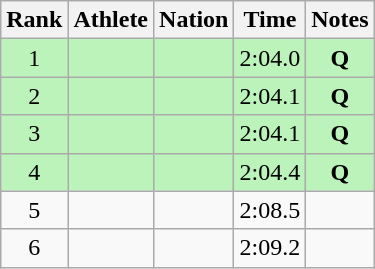<table class="wikitable sortable" style="text-align:center">
<tr>
<th>Rank</th>
<th>Athlete</th>
<th>Nation</th>
<th>Time</th>
<th>Notes</th>
</tr>
<tr bgcolor=bbf3bb>
<td>1</td>
<td align=left></td>
<td align=left></td>
<td>2:04.0</td>
<td><strong>Q</strong></td>
</tr>
<tr bgcolor=bbf3bb>
<td>2</td>
<td align=left></td>
<td align=left></td>
<td>2:04.1</td>
<td><strong>Q</strong></td>
</tr>
<tr bgcolor=bbf3bb>
<td>3</td>
<td align=left></td>
<td align=left></td>
<td>2:04.1</td>
<td><strong>Q</strong></td>
</tr>
<tr bgcolor=bbf3bb>
<td>4</td>
<td align=left></td>
<td align=left></td>
<td>2:04.4</td>
<td><strong>Q</strong></td>
</tr>
<tr>
<td>5</td>
<td align=left></td>
<td align=left></td>
<td>2:08.5</td>
<td></td>
</tr>
<tr>
<td>6</td>
<td align=left></td>
<td align=left></td>
<td>2:09.2</td>
<td></td>
</tr>
</table>
